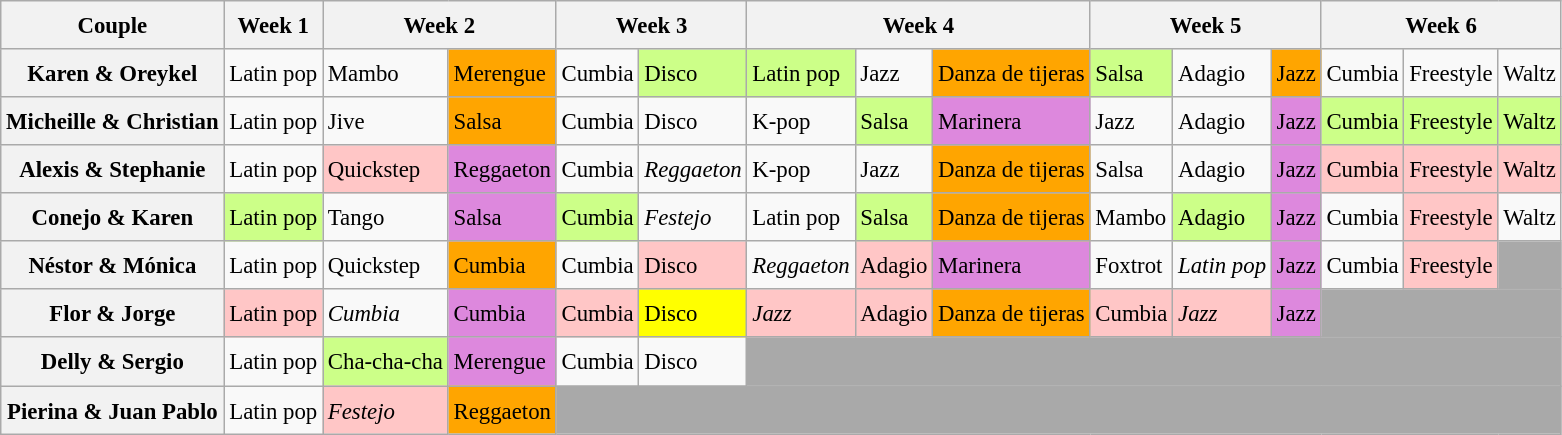<table class="wikitable" style="text-align:left; font-size:95%; line-height:25px;">
<tr>
<th>Couple</th>
<th>Week 1</th>
<th colspan=2>Week 2</th>
<th colspan=2>Week 3</th>
<th colspan=3>Week 4</th>
<th colspan=3>Week 5</th>
<th colspan=3>Week 6</th>
</tr>
<tr>
<th>Karen & Oreykel</th>
<td>Latin pop</td>
<td>Mambo</td>
<td style="background:orange;">Merengue</td>
<td>Cumbia</td>
<td style="background:#ccff88;">Disco</td>
<td style="background:#ccff88;">Latin pop</td>
<td>Jazz</td>
<td style="background:orange;">Danza de tijeras</td>
<td style="background:#ccff88;">Salsa</td>
<td>Adagio</td>
<td style="background:orange;">Jazz</td>
<td>Cumbia</td>
<td>Freestyle</td>
<td>Waltz</td>
</tr>
<tr>
<th>Micheille & Christian</th>
<td>Latin pop</td>
<td>Jive</td>
<td style="background:orange;">Salsa</td>
<td>Cumbia</td>
<td>Disco</td>
<td>K-pop</td>
<td style="background:#ccff88;">Salsa</td>
<td style="background:#dd88dd;">Marinera</td>
<td>Jazz</td>
<td>Adagio</td>
<td style="background:#dd88dd;">Jazz</td>
<td style="background:#ccff88;">Cumbia</td>
<td style="background:#ccff88;">Freestyle</td>
<td style="background:#ccff88;">Waltz</td>
</tr>
<tr>
<th>Alexis & Stephanie</th>
<td>Latin pop</td>
<td style="background:#ffc6c6;">Quickstep</td>
<td style="background:#dd88dd;">Reggaeton</td>
<td>Cumbia</td>
<td><em>Reggaeton</em></td>
<td>K-pop</td>
<td>Jazz</td>
<td style="background:orange;">Danza de tijeras</td>
<td>Salsa</td>
<td>Adagio</td>
<td style="background:#dd88dd;">Jazz</td>
<td style="background:#ffc6c6;">Cumbia</td>
<td style="background:#ffc6c6;">Freestyle</td>
<td style="background:#ffc6c6;">Waltz</td>
</tr>
<tr>
<th>Conejo & Karen</th>
<td style="background:#ccff88;">Latin pop</td>
<td>Tango</td>
<td style="background:#dd88dd;">Salsa</td>
<td style="background:#ccff88;">Cumbia</td>
<td><em>Festejo</em></td>
<td>Latin pop</td>
<td style="background:#ccff88;">Salsa</td>
<td style="background:orange;">Danza de tijeras</td>
<td>Mambo</td>
<td style="background:#ccff88;">Adagio</td>
<td style="background:#dd88dd;">Jazz</td>
<td>Cumbia</td>
<td style="background:#ffc6c6;">Freestyle</td>
<td>Waltz</td>
</tr>
<tr>
<th>Néstor & Mónica</th>
<td>Latin pop</td>
<td>Quickstep</td>
<td style="background:orange;">Cumbia</td>
<td>Cumbia</td>
<td style="background:#ffc6c6;">Disco</td>
<td><em>Reggaeton</em></td>
<td style="background:#ffc6c6;">Adagio</td>
<td style="background:#dd88dd;">Marinera</td>
<td>Foxtrot</td>
<td><em>Latin pop</em></td>
<td style="background:#dd88dd;">Jazz</td>
<td>Cumbia</td>
<td style="background:#ffc6c6;">Freestyle</td>
<td style="background:darkgrey;" colspan="1"></td>
</tr>
<tr>
<th>Flor & Jorge</th>
<td style="background:#ffc6c6;">Latin pop</td>
<td><em>Cumbia</em></td>
<td style="background:#dd88dd;">Cumbia</td>
<td style="background:#ffc6c6;">Cumbia</td>
<td style="background:yellow;">Disco</td>
<td style="background:#ffc6c6;"><em>Jazz</em></td>
<td style="background:#ffc6c6;">Adagio</td>
<td style="background:orange;">Danza de tijeras</td>
<td style="background:#ffc6c6;">Cumbia</td>
<td style="background:#ffc6c6;"><em>Jazz</em></td>
<td style="background:#dd88dd;">Jazz</td>
<td style="background:darkgrey;" colspan="3"></td>
</tr>
<tr>
<th>Delly & Sergio</th>
<td>Latin pop</td>
<td style="background:#ccff88;">Cha-cha-cha</td>
<td style="background:#dd88dd;">Merengue</td>
<td>Cumbia</td>
<td>Disco</td>
<td style="background:darkgrey;" colspan="9"></td>
</tr>
<tr>
<th>Pierina & Juan Pablo</th>
<td>Latin pop</td>
<td style="background:#ffc6c6;"><em>Festejo</em></td>
<td style="background:orange;">Reggaeton</td>
<td style="background:darkgrey;" colspan="11"></td>
</tr>
</table>
